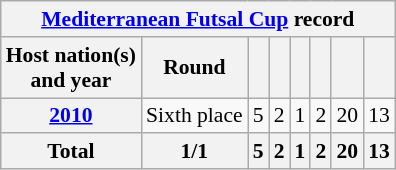<table class="wikitable" style="font-size:90%; text-align:center;">
<tr>
<th colspan="8"><a href='#'>Mediterranean Futsal Cup</a> record</th>
</tr>
<tr>
<th scope="col">Host nation(s)<br>and year</th>
<th scope="col">Round</th>
<th scope="col"></th>
<th scope="col"></th>
<th scope="col"></th>
<th scope="col"></th>
<th scope="col"></th>
<th scope="col"></th>
</tr>
<tr>
<th scope="row"> <a href='#'>2010</a></th>
<td>Sixth place</td>
<td>5</td>
<td>2</td>
<td>1</td>
<td>2</td>
<td>20</td>
<td>13</td>
</tr>
<tr>
<th><strong>Total</strong></th>
<th>1/1</th>
<th>5</th>
<th>2</th>
<th>1</th>
<th>2</th>
<th>20</th>
<th>13</th>
</tr>
</table>
